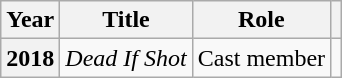<table class="wikitable plainrowheaders">
<tr>
<th scope="col">Year</th>
<th scope="col">Title</th>
<th scope="col">Role</th>
<th scope="col" class="unsortable"></th>
</tr>
<tr>
<th scope="row">2018</th>
<td><em>Dead If Shot</em></td>
<td>Cast member</td>
<td style="text-align:center"></td>
</tr>
</table>
